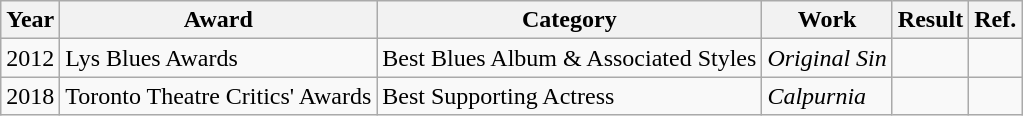<table class="wikitable">
<tr>
<th>Year</th>
<th>Award</th>
<th>Category</th>
<th>Work</th>
<th>Result</th>
<th>Ref.</th>
</tr>
<tr>
<td>2012</td>
<td>Lys Blues Awards</td>
<td>Best Blues Album & Associated Styles</td>
<td><em>Original Sin</em></td>
<td></td>
<td></td>
</tr>
<tr>
<td>2018</td>
<td>Toronto Theatre Critics' Awards</td>
<td>Best Supporting Actress</td>
<td><em>Calpurnia</em></td>
<td></td>
<td></td>
</tr>
</table>
